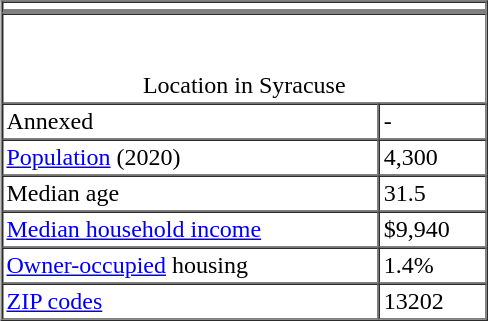<table border="1" cellpadding="2" cellspacing="0" align="right" width="325px" style="margin:0 0 1em 1em">
<tr>
<td align="center" colspan=2 style="border-bottom:3px solid gray;"></td>
</tr>
<tr>
<td align="center" bgcolor="white" colspan=2><br><br>Location in Syracuse</td>
</tr>
<tr>
<td>Annexed</td>
<td>-</td>
</tr>
<tr>
<td><a href='#'>Population</a> (2020)</td>
<td>4,300</td>
</tr>
<tr>
<td>Median age</td>
<td>31.5</td>
</tr>
<tr>
<td><a href='#'>Median household income</a></td>
<td>$9,940</td>
</tr>
<tr>
<td><a href='#'>Owner-occupied</a> housing</td>
<td>1.4%</td>
</tr>
<tr>
<td><a href='#'>ZIP codes</a></td>
<td>13202</td>
</tr>
</table>
